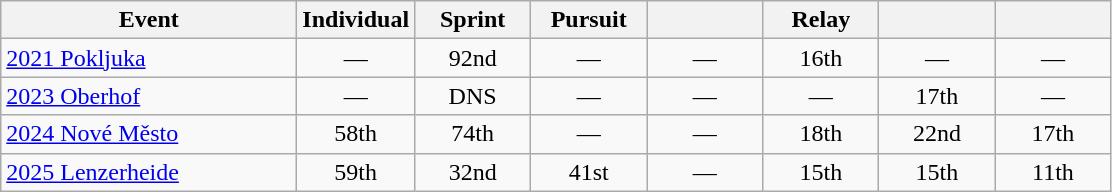<table class="wikitable" style="text-align: center;">
<tr ">
<th style="width:190px;">Event</th>
<th style="width:70px;">Individual</th>
<th style="width:70px;">Sprint</th>
<th style="width:70px;">Pursuit</th>
<th style="width:70px;"></th>
<th style="width:70px;">Relay</th>
<th style="width:70px;"></th>
<th style="width:70px;"></th>
</tr>
<tr>
<td align=left> <a href='#'>2021 Pokljuka</a></td>
<td>—</td>
<td>92nd</td>
<td>—</td>
<td>—</td>
<td>16th</td>
<td>—</td>
<td>—</td>
</tr>
<tr>
<td align=left> <a href='#'>2023 Oberhof</a></td>
<td>—</td>
<td>DNS</td>
<td>—</td>
<td>—</td>
<td>—</td>
<td>17th</td>
<td>—</td>
</tr>
<tr>
<td align=left> <a href='#'>2024 Nové Město</a></td>
<td>58th</td>
<td>74th</td>
<td>—</td>
<td>—</td>
<td>18th</td>
<td>22nd</td>
<td>17th</td>
</tr>
<tr>
<td align=left> <a href='#'>2025 Lenzerheide</a></td>
<td>59th</td>
<td>32nd</td>
<td>41st</td>
<td>—</td>
<td>15th</td>
<td>15th</td>
<td>11th</td>
</tr>
</table>
